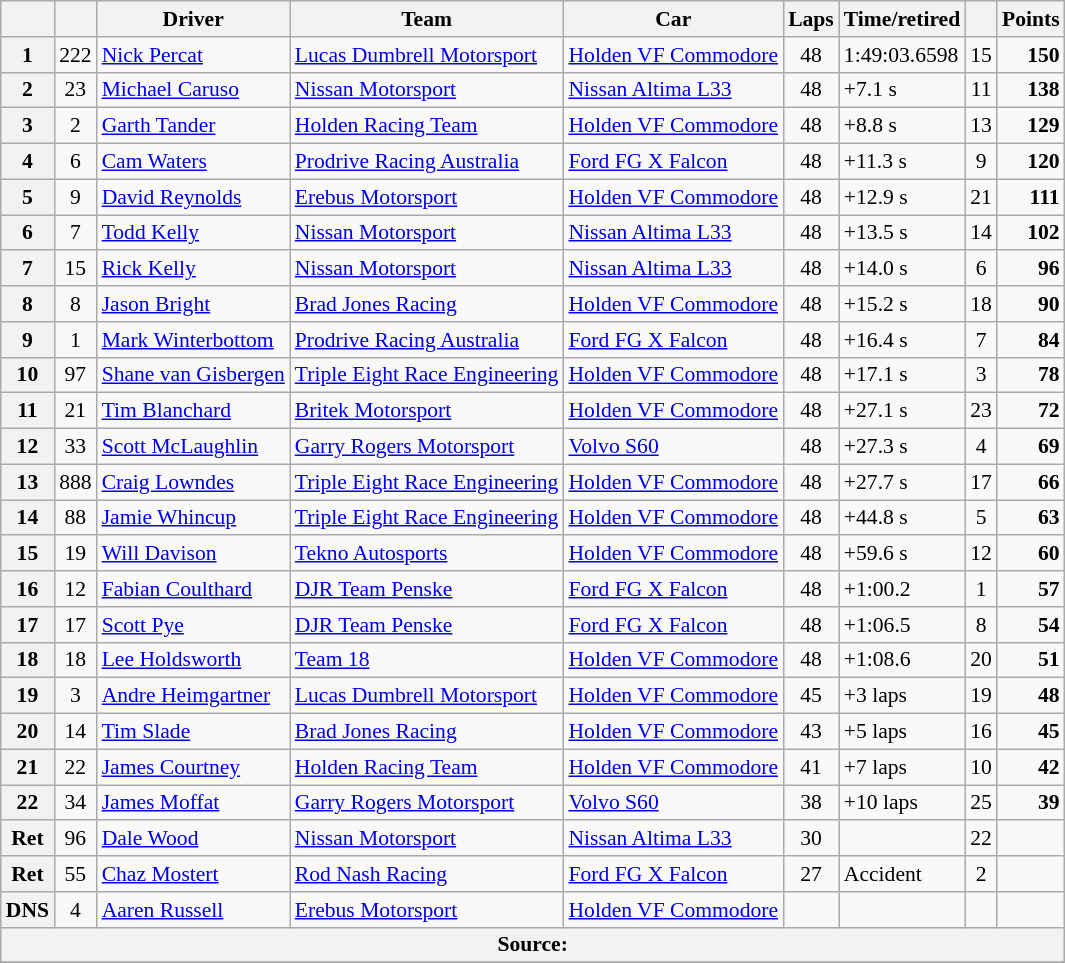<table class="wikitable" style="font-size: 90%">
<tr>
<th></th>
<th></th>
<th>Driver</th>
<th>Team</th>
<th>Car</th>
<th>Laps</th>
<th>Time/retired</th>
<th></th>
<th>Points</th>
</tr>
<tr>
<th>1</th>
<td align="center">222</td>
<td> <a href='#'>Nick Percat</a></td>
<td><a href='#'>Lucas Dumbrell Motorsport</a></td>
<td><a href='#'>Holden VF Commodore</a></td>
<td align="center">48</td>
<td>1:49:03.6598</td>
<td align="center">15</td>
<td align="right"><strong>150</strong></td>
</tr>
<tr>
<th>2</th>
<td align="center">23</td>
<td> <a href='#'>Michael Caruso</a></td>
<td><a href='#'>Nissan Motorsport</a></td>
<td><a href='#'>Nissan Altima L33</a></td>
<td align="center">48</td>
<td>+7.1 s</td>
<td align="center">11</td>
<td align="right"><strong>138</strong></td>
</tr>
<tr>
<th>3</th>
<td align="center">2</td>
<td> <a href='#'>Garth Tander</a></td>
<td><a href='#'>Holden Racing Team</a></td>
<td><a href='#'>Holden VF Commodore</a></td>
<td align="center">48</td>
<td>+8.8 s</td>
<td align="center">13</td>
<td align="right"><strong>129</strong></td>
</tr>
<tr>
<th>4</th>
<td align="center">6</td>
<td> <a href='#'>Cam Waters</a></td>
<td><a href='#'>Prodrive Racing Australia</a></td>
<td><a href='#'>Ford FG X Falcon</a></td>
<td align="center">48</td>
<td>+11.3 s</td>
<td align="center">9</td>
<td align="right"><strong>120</strong></td>
</tr>
<tr>
<th>5</th>
<td align="center">9</td>
<td> <a href='#'>David Reynolds</a></td>
<td><a href='#'>Erebus Motorsport</a></td>
<td><a href='#'>Holden VF Commodore</a></td>
<td align="center">48</td>
<td>+12.9 s</td>
<td align="center">21</td>
<td align="right"><strong>111</strong></td>
</tr>
<tr>
<th>6</th>
<td align="center">7</td>
<td> <a href='#'>Todd Kelly</a></td>
<td><a href='#'>Nissan Motorsport</a></td>
<td><a href='#'>Nissan Altima L33</a></td>
<td align="center">48</td>
<td>+13.5 s</td>
<td align="center">14</td>
<td align="right"><strong>102</strong></td>
</tr>
<tr>
<th>7</th>
<td align="center">15</td>
<td> <a href='#'>Rick Kelly</a></td>
<td><a href='#'>Nissan Motorsport</a></td>
<td><a href='#'>Nissan Altima L33</a></td>
<td align="center">48</td>
<td>+14.0 s</td>
<td align="center">6</td>
<td align="right"><strong>96</strong></td>
</tr>
<tr>
<th>8</th>
<td align="center">8</td>
<td> <a href='#'>Jason Bright</a></td>
<td><a href='#'>Brad Jones Racing</a></td>
<td><a href='#'>Holden VF Commodore</a></td>
<td align="center">48</td>
<td>+15.2 s</td>
<td align="center">18</td>
<td align="right"><strong>90</strong></td>
</tr>
<tr>
<th>9</th>
<td align="center">1</td>
<td> <a href='#'>Mark Winterbottom</a></td>
<td><a href='#'>Prodrive Racing Australia</a></td>
<td><a href='#'>Ford FG X Falcon</a></td>
<td align="center">48</td>
<td>+16.4 s</td>
<td align="center">7</td>
<td align="right"><strong>84</strong></td>
</tr>
<tr>
<th>10</th>
<td align="center">97</td>
<td> <a href='#'>Shane van Gisbergen</a></td>
<td><a href='#'>Triple Eight Race Engineering</a></td>
<td><a href='#'>Holden VF Commodore</a></td>
<td align="center">48</td>
<td>+17.1 s</td>
<td align="center">3</td>
<td align="right"><strong>78</strong></td>
</tr>
<tr>
<th>11</th>
<td align="center">21</td>
<td> <a href='#'>Tim Blanchard</a></td>
<td><a href='#'>Britek Motorsport</a></td>
<td><a href='#'>Holden VF Commodore</a></td>
<td align="center">48</td>
<td>+27.1 s</td>
<td align="center">23</td>
<td align="right"><strong>72</strong></td>
</tr>
<tr>
<th>12</th>
<td align="center">33</td>
<td> <a href='#'>Scott McLaughlin</a></td>
<td><a href='#'>Garry Rogers Motorsport</a></td>
<td><a href='#'>Volvo S60</a></td>
<td align="center">48</td>
<td>+27.3 s</td>
<td align="center">4</td>
<td align="right"><strong>69</strong></td>
</tr>
<tr>
<th>13</th>
<td align="center">888</td>
<td> <a href='#'>Craig Lowndes</a></td>
<td><a href='#'>Triple Eight Race Engineering</a></td>
<td><a href='#'>Holden VF Commodore</a></td>
<td align="center">48</td>
<td>+27.7 s</td>
<td align="center">17</td>
<td align="right"><strong>66</strong></td>
</tr>
<tr>
<th>14</th>
<td align="center">88</td>
<td> <a href='#'>Jamie Whincup</a></td>
<td><a href='#'>Triple Eight Race Engineering</a></td>
<td><a href='#'>Holden VF Commodore</a></td>
<td align="center">48</td>
<td>+44.8 s</td>
<td align="center">5</td>
<td align="right"><strong>63</strong></td>
</tr>
<tr>
<th>15</th>
<td align="center">19</td>
<td> <a href='#'>Will Davison</a></td>
<td><a href='#'>Tekno Autosports</a></td>
<td><a href='#'>Holden VF Commodore</a></td>
<td align="center">48</td>
<td>+59.6 s</td>
<td align="center">12</td>
<td align="right"><strong>60</strong></td>
</tr>
<tr>
<th>16</th>
<td align="center">12</td>
<td> <a href='#'>Fabian Coulthard</a></td>
<td><a href='#'>DJR Team Penske</a></td>
<td><a href='#'>Ford FG X Falcon</a></td>
<td align="center">48</td>
<td>+1:00.2</td>
<td align="center">1</td>
<td align="right"><strong>57</strong></td>
</tr>
<tr>
<th>17</th>
<td align="center">17</td>
<td> <a href='#'>Scott Pye</a></td>
<td><a href='#'>DJR Team Penske</a></td>
<td><a href='#'>Ford FG X Falcon</a></td>
<td align="center">48</td>
<td>+1:06.5</td>
<td align="center">8</td>
<td align="right"><strong>54</strong></td>
</tr>
<tr>
<th>18</th>
<td align="center">18</td>
<td> <a href='#'>Lee Holdsworth</a></td>
<td><a href='#'>Team 18</a></td>
<td><a href='#'>Holden VF Commodore</a></td>
<td align="center">48</td>
<td>+1:08.6</td>
<td align="center">20</td>
<td align="right"><strong>51</strong></td>
</tr>
<tr>
<th>19</th>
<td align="center">3</td>
<td> <a href='#'>Andre Heimgartner</a></td>
<td><a href='#'>Lucas Dumbrell Motorsport</a></td>
<td><a href='#'>Holden VF Commodore</a></td>
<td align="center">45</td>
<td>+3 laps</td>
<td align="center">19</td>
<td align="right"><strong>48</strong></td>
</tr>
<tr>
<th>20</th>
<td align="center">14</td>
<td> <a href='#'>Tim Slade</a></td>
<td><a href='#'>Brad Jones Racing</a></td>
<td><a href='#'>Holden VF Commodore</a></td>
<td align="center">43</td>
<td>+5 laps</td>
<td align="center">16</td>
<td align="right"><strong>45</strong></td>
</tr>
<tr>
<th>21</th>
<td align="center">22</td>
<td> <a href='#'>James Courtney</a></td>
<td><a href='#'>Holden Racing Team</a></td>
<td><a href='#'>Holden VF Commodore</a></td>
<td align="center">41</td>
<td>+7 laps</td>
<td align="center">10</td>
<td align="right"><strong>42</strong></td>
</tr>
<tr>
<th>22</th>
<td align="center">34</td>
<td> <a href='#'>James Moffat</a></td>
<td><a href='#'>Garry Rogers Motorsport</a></td>
<td><a href='#'>Volvo S60</a></td>
<td align="center">38</td>
<td>+10 laps</td>
<td align="center">25</td>
<td align="right"><strong>39</strong></td>
</tr>
<tr>
<th>Ret</th>
<td align="center">96</td>
<td> <a href='#'>Dale Wood</a></td>
<td><a href='#'>Nissan Motorsport</a></td>
<td><a href='#'>Nissan Altima L33</a></td>
<td align="center">30</td>
<td></td>
<td align="center">22</td>
<td></td>
</tr>
<tr>
<th>Ret</th>
<td align="center">55</td>
<td> <a href='#'>Chaz Mostert</a></td>
<td><a href='#'>Rod Nash Racing</a></td>
<td><a href='#'>Ford FG X Falcon</a></td>
<td align="center">27</td>
<td>Accident</td>
<td align="center">2</td>
<td></td>
</tr>
<tr>
<th>DNS</th>
<td align="center">4</td>
<td> <a href='#'>Aaren Russell</a></td>
<td><a href='#'>Erebus Motorsport</a></td>
<td><a href='#'>Holden VF Commodore</a></td>
<td></td>
<td></td>
<td></td>
<td></td>
</tr>
<tr>
<th colspan="9">Source:</th>
</tr>
<tr>
</tr>
</table>
